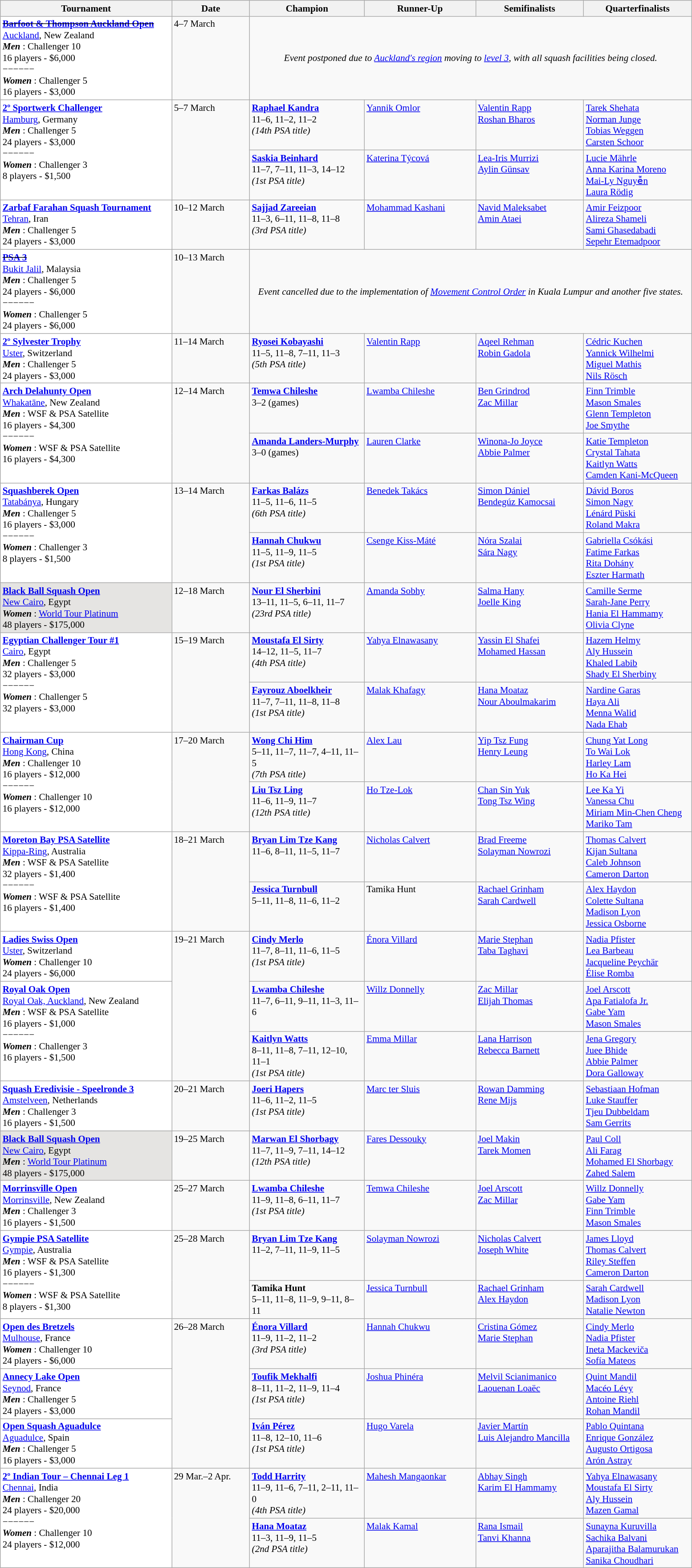<table class="wikitable" style="font-size:88%">
<tr>
<th width=250>Tournament</th>
<th width=110>Date</th>
<th width=165>Champion</th>
<th width=160>Runner-Up</th>
<th width=155>Semifinalists</th>
<th width=155>Quarterfinalists</th>
</tr>
<tr valign=top>
<td style="background:#fff;"><strong><s><a href='#'>Barfoot & Thompson Auckland Open</a></s></strong><br> <a href='#'>Auckland</a>, New Zealand<br><strong> <em>Men</em> </strong>: Challenger 10<br>16 players - $6,000<br>−−−−−−<br><strong> <em>Women</em> </strong>: Challenger 5<br>16 players - $3,000</td>
<td>4–7 March</td>
<td colspan="4" style="vertical-align:middle; text-align:center;"><em>Event postponed due to <a href='#'>Auckland's region</a> moving to <a href='#'>level 3</a>, with all squash facilities being closed.</em></td>
</tr>
<tr valign=top>
<td rowspan=2 style="background:#fff;"><strong><a href='#'>2º  Sportwerk Challenger</a></strong><br> <a href='#'>Hamburg</a>, Germany<br><strong> <em>Men</em> </strong>: Challenger 5<br>24 players - $3,000<br>−−−−−−<br><strong> <em>Women</em> </strong>: Challenger 3<br>8 players - $1,500</td>
<td rowspan=2>5–7 March</td>
<td> <strong><a href='#'>Raphael Kandra</a></strong><br>11–6, 11–2, 11–2<br><em>(14th PSA title)</em></td>
<td> <a href='#'>Yannik Omlor</a></td>
<td> <a href='#'>Valentin Rapp</a><br> <a href='#'>Roshan Bharos</a></td>
<td> <a href='#'>Tarek Shehata</a><br> <a href='#'>Norman Junge</a><br> <a href='#'>Tobias Weggen</a><br> <a href='#'>Carsten Schoor</a></td>
</tr>
<tr valign=top>
<td> <strong><a href='#'>Saskia Beinhard</a></strong><br>11–7, 7–11, 11–3, 14–12<br><em>(1st PSA title)</em></td>
<td> <a href='#'>Katerina Týcová</a></td>
<td> <a href='#'>Lea-Iris Murrizi</a><br> <a href='#'>Aylin Günsav</a></td>
<td> <a href='#'>Lucie Mährle</a><br> <a href='#'>Anna Karina Moreno</a><br> <a href='#'>Mai-Ly Nguyễn</a><br> <a href='#'>Laura Rödig</a></td>
</tr>
<tr valign=top>
<td style="background:#fff;"><strong><a href='#'>Zarbaf Farahan Squash Tournament</a></strong><br> <a href='#'>Tehran</a>, Iran<br><strong> <em>Men</em> </strong>: Challenger 5<br>24 players - $3,000</td>
<td>10–12 March</td>
<td> <strong><a href='#'>Sajjad Zareeian</a></strong><br>11–3, 6–11, 11–8, 11–8<br><em>(3rd PSA title)</em></td>
<td> <a href='#'>Mohammad Kashani</a></td>
<td> <a href='#'>Navid Maleksabet</a><br> <a href='#'>Amin Ataei</a></td>
<td> <a href='#'>Amir Feizpoor</a><br> <a href='#'>Alireza Shameli</a><br> <a href='#'>Sami Ghasedabadi</a><br> <a href='#'>Sepehr Etemadpoor</a></td>
</tr>
<tr valign=top>
<td style="background:#fff;"><strong><s><a href='#'> PSA 3</a></s></strong><br> <a href='#'>Bukit Jalil</a>, Malaysia<br><strong> <em>Men</em> </strong>: Challenger 5<br>24 players - $6,000<br>−−−−−−<br><strong> <em>Women</em> </strong>: Challenger 5<br>24 players - $6,000</td>
<td>10–13 March</td>
<td colspan="4" style="vertical-align:middle; text-align:center;"><em>Event cancelled due to the implementation of <a href='#'>Movement Control Order</a> in Kuala Lumpur and another five states.</em></td>
</tr>
<tr valign=top>
<td style="background:#fff;"><strong><a href='#'>2º Sylvester Trophy</a></strong><br> <a href='#'>Uster</a>, Switzerland<br><em> <strong>Men</strong> </em>: Challenger 5<br>24 players - $3,000</td>
<td>11–14 March</td>
<td> <strong><a href='#'>Ryosei Kobayashi</a></strong><br>11–5, 11–8, 7–11, 11–3<br><em>(5th PSA title)</em></td>
<td> <a href='#'>Valentin Rapp</a></td>
<td> <a href='#'>Aqeel Rehman</a><br> <a href='#'>Robin Gadola</a></td>
<td> <a href='#'>Cédric Kuchen</a><br> <a href='#'>Yannick Wilhelmi</a><br> <a href='#'>Miguel Mathis</a><br> <a href='#'>Nils Rösch</a></td>
</tr>
<tr valign=top>
<td rowspan=2 style="background:#fff;"><strong><a href='#'>Arch Delahunty  Open</a></strong><br> <a href='#'>Whakatāne</a>, New Zealand<br><strong> <em>Men</em> </strong>: WSF & PSA Satellite<br>16 players - $4,300<br>−−−−−−<br><em> <strong>Women</strong> </em>: WSF & PSA Satellite<br>16 players - $4,300</td>
<td rowspan=2>12–14 March</td>
<td> <strong><a href='#'>Temwa Chileshe</a></strong><br>3–2 (games)</td>
<td> <a href='#'>Lwamba Chileshe</a></td>
<td> <a href='#'>Ben Grindrod</a><br> <a href='#'>Zac Millar</a></td>
<td> <a href='#'>Finn Trimble</a><br> <a href='#'>Mason Smales</a><br> <a href='#'>Glenn Templeton</a><br> <a href='#'>Joe Smythe</a></td>
</tr>
<tr valign=top>
<td> <strong><a href='#'>Amanda Landers-Murphy</a></strong><br>3–0 (games)</td>
<td> <a href='#'>Lauren Clarke</a></td>
<td> <a href='#'>Winona-Jo Joyce</a><br> <a href='#'>Abbie Palmer</a></td>
<td> <a href='#'>Katie Templeton</a><br> <a href='#'>Crystal Tahata</a><br> <a href='#'>Kaitlyn Watts</a><br> <a href='#'>Camden Kani-McQueen</a></td>
</tr>
<tr valign=top>
<td rowspan=2 style="background:#fff;"><strong><a href='#'>Squashberek Open</a></strong><br> <a href='#'>Tatabánya</a>, Hungary<br><em> <strong>Men</strong> </em>: Challenger 5<br>16 players - $3,000<br>−−−−−−<br><em> <strong>Women</strong> </em>: Challenger 3<br>8 players - $1,500</td>
<td rowspan=2>13–14 March</td>
<td> <strong><a href='#'>Farkas Balázs</a></strong><br>11–5, 11–6, 11–5<br><em>(6th PSA title)</em></td>
<td> <a href='#'>Benedek Takács</a></td>
<td> <a href='#'>Simon Dániel</a><br> <a href='#'>Bendegúz Kamocsai</a></td>
<td> <a href='#'>Dávid Boros</a><br> <a href='#'>Simon Nagy</a><br> <a href='#'>Lénárd Püski</a><br> <a href='#'>Roland Makra</a></td>
</tr>
<tr valign=top>
<td> <strong><a href='#'>Hannah Chukwu</a></strong><br>11–5, 11–9, 11–5<br><em>(1st PSA title)</em></td>
<td> <a href='#'>Csenge Kiss-Máté</a></td>
<td> <a href='#'>Nóra Szalai</a><br> <a href='#'>Sára Nagy</a></td>
<td> <a href='#'>Gabriella Csókási</a><br> <a href='#'>Fatime Farkas</a><br> <a href='#'>Rita Dohány</a><br> <a href='#'>Eszter Harmath</a></td>
</tr>
<tr valign=top>
<td style="background:#E5E4E2;"><strong><a href='#'> Black Ball Squash Open</a></strong><br> <a href='#'>New Cairo</a>, Egypt<br><strong> <em>Women</em> </strong>: <a href='#'>World Tour Platinum</a><br>48 players - $175,000</td>
<td>12–18 March</td>
<td> <strong><a href='#'>Nour El Sherbini</a></strong><br>13–11, 11–5, 6–11, 11–7<br><em>(23rd PSA title)</em></td>
<td> <a href='#'>Amanda Sobhy</a></td>
<td> <a href='#'>Salma Hany</a><br> <a href='#'>Joelle King</a></td>
<td> <a href='#'>Camille Serme</a><br> <a href='#'>Sarah-Jane Perry</a><br> <a href='#'>Hania El Hammamy</a><br> <a href='#'>Olivia Clyne</a></td>
</tr>
<tr valign=top>
<td rowspan=2 style="background:#fff;"><strong><a href='#'>Egyptian Challenger Tour #1</a></strong><br> <a href='#'>Cairo</a>, Egypt<br><strong> <em>Men</em> </strong>: Challenger 5<br>32 players - $3,000<br>−−−−−−<br><strong> <em>Women</em> </strong>: Challenger 5<br>32 players - $3,000</td>
<td rowspan=2>15–19 March</td>
<td> <strong><a href='#'>Moustafa El Sirty</a></strong><br>14–12, 11–5, 11–7<br><em>(4th PSA title)</em></td>
<td> <a href='#'>Yahya Elnawasany</a></td>
<td> <a href='#'>Yassin El Shafei</a><br> <a href='#'>Mohamed Hassan</a></td>
<td> <a href='#'>Hazem Helmy</a><br> <a href='#'>Aly Hussein</a><br> <a href='#'>Khaled Labib</a><br> <a href='#'>Shady El Sherbiny</a></td>
</tr>
<tr valign=top>
<td> <strong><a href='#'>Fayrouz Aboelkheir</a></strong><br>11–7, 7–11, 11–8, 11–8<br><em>(1st PSA title)</em></td>
<td> <a href='#'>Malak Khafagy</a></td>
<td> <a href='#'>Hana Moataz</a><br> <a href='#'>Nour Aboulmakarim</a></td>
<td> <a href='#'>Nardine Garas</a><br> <a href='#'>Haya Ali</a><br> <a href='#'>Menna Walid</a><br> <a href='#'>Nada Ehab</a></td>
</tr>
<tr valign=top>
<td rowspan=2 style="background:#fff;"><strong><a href='#'>Chairman Cup</a></strong><br> <a href='#'>Hong Kong</a>, China<br><strong> <em>Men</em> </strong>: Challenger 10<br>16 players - $12,000<br>−−−−−−<br><strong> <em>Women</em> </strong>: Challenger 10<br>16 players - $12,000</td>
<td rowspan=2>17–20 March</td>
<td> <strong><a href='#'>Wong Chi Him</a></strong><br>5–11, 11–7, 11–7, 4–11, 11–5<br><em>(7th PSA title)</em></td>
<td> <a href='#'>Alex Lau</a></td>
<td> <a href='#'>Yip Tsz Fung</a><br> <a href='#'>Henry Leung</a></td>
<td> <a href='#'>Chung Yat Long</a><br> <a href='#'>To Wai Lok</a><br> <a href='#'>Harley Lam</a><br> <a href='#'>Ho Ka Hei</a></td>
</tr>
<tr valign=top>
<td> <strong><a href='#'>Liu Tsz Ling</a></strong><br>11–6, 11–9, 11–7<br><em>(12th PSA title)</em></td>
<td> <a href='#'>Ho Tze-Lok</a></td>
<td> <a href='#'>Chan Sin Yuk</a><br> <a href='#'>Tong Tsz Wing</a></td>
<td> <a href='#'>Lee Ka Yi</a><br> <a href='#'>Vanessa Chu</a><br> <a href='#'>Miriam Min-Chen Cheng</a><br> <a href='#'>Mariko Tam</a></td>
</tr>
<tr valign=top>
<td rowspan=2 style="background:#fff;"><strong><a href='#'>Moreton Bay PSA Satellite</a></strong><br> <a href='#'>Kippa-Ring</a>, Australia<br><strong> <em>Men</em> </strong>: WSF & PSA Satellite<br>32 players - $1,400<br>−−−−−−<br><em> <strong>Women</strong> </em>: WSF & PSA Satellite<br>16 players - $1,400</td>
<td rowspan=2>18–21 March</td>
<td> <strong><a href='#'>Bryan Lim Tze Kang</a></strong><br>11–6, 8–11, 11–5, 11–7</td>
<td> <a href='#'>Nicholas Calvert</a></td>
<td> <a href='#'>Brad Freeme</a><br> <a href='#'>Solayman Nowrozi</a></td>
<td> <a href='#'>Thomas Calvert</a><br> <a href='#'>Kijan Sultana</a><br> <a href='#'>Caleb Johnson</a><br> <a href='#'>Cameron Darton</a></td>
</tr>
<tr valign=top>
<td> <strong><a href='#'>Jessica Turnbull</a></strong><br>5–11, 11–8, 11–6, 11–2</td>
<td> Tamika Hunt</td>
<td> <a href='#'>Rachael Grinham</a><br> <a href='#'>Sarah Cardwell</a></td>
<td> <a href='#'>Alex Haydon</a><br> <a href='#'>Colette Sultana</a><br> <a href='#'>Madison Lyon</a><br> <a href='#'>Jessica Osborne</a></td>
</tr>
<tr valign=top>
<td style="background:#fff;"><strong><a href='#'>Ladies Swiss Open</a></strong><br> <a href='#'>Uster</a>, Switzerland<br><em> <strong>Women</strong> </em>: Challenger 10<br>24 players - $6,000</td>
<td rowspan=3>19–21 March</td>
<td> <strong><a href='#'>Cindy Merlo</a></strong><br>11–7, 8–11, 11–6, 11–5<br><em>(1st PSA title)</em></td>
<td> <a href='#'>Énora Villard</a></td>
<td> <a href='#'>Marie Stephan</a><br> <a href='#'>Taba Taghavi</a></td>
<td> <a href='#'>Nadia Pfister</a><br> <a href='#'>Lea Barbeau</a><br> <a href='#'>Jacqueline Peychär</a><br> <a href='#'>Élise Romba</a></td>
</tr>
<tr valign=top>
<td rowspan=2 style="background:#fff;"><strong><a href='#'>Royal Oak Open</a></strong><br> <a href='#'>Royal Oak, Auckland</a>, New Zealand<br><strong> <em>Men</em> </strong>: WSF & PSA Satellite<br>16 players - $1,000<br>−−−−−−<br><em> <strong>Women</strong> </em>: Challenger 3<br>16 players - $1,500</td>
<td> <strong><a href='#'>Lwamba Chileshe</a></strong><br>11–7, 6–11, 9–11, 11–3, 11–6</td>
<td> <a href='#'>Willz Donnelly</a></td>
<td> <a href='#'>Zac Millar</a><br> <a href='#'>Elijah Thomas</a></td>
<td> <a href='#'>Joel Arscott</a><br> <a href='#'>Apa Fatialofa Jr.</a><br> <a href='#'>Gabe Yam</a><br> <a href='#'>Mason Smales</a></td>
</tr>
<tr valign=top>
<td> <strong><a href='#'>Kaitlyn Watts</a></strong><br>8–11, 11–8, 7–11, 12–10, 11–1<br><em>(1st PSA title)</em></td>
<td> <a href='#'>Emma Millar</a></td>
<td> <a href='#'>Lana Harrison</a><br> <a href='#'>Rebecca Barnett</a></td>
<td> <a href='#'>Jena Gregory</a><br> <a href='#'>Juee Bhide</a><br> <a href='#'>Abbie Palmer</a><br> <a href='#'>Dora Galloway</a><br></td>
</tr>
<tr valign=top>
<td style="background:#fff;"><strong><a href='#'>Squash Eredivisie - Speelronde 3</a></strong><br> <a href='#'>Amstelveen</a>, Netherlands<br><em> <strong>Men</strong> </em>: Challenger 3<br>16 players - $1,500</td>
<td>20–21 March</td>
<td> <strong><a href='#'>Joeri Hapers</a></strong><br>11–6, 11–2, 11–5<br><em>(1st PSA title)</em></td>
<td> <a href='#'>Marc ter Sluis</a></td>
<td> <a href='#'>Rowan Damming</a><br> <a href='#'>Rene Mijs</a></td>
<td> <a href='#'>Sebastiaan Hofman</a><br> <a href='#'>Luke Stauffer</a><br> <a href='#'>Tjeu Dubbeldam</a><br> <a href='#'>Sam Gerrits</a></td>
</tr>
<tr valign=top>
<td style="background:#E5E4E2;"><strong><a href='#'> Black Ball Squash Open</a></strong><br> <a href='#'>New Cairo</a>, Egypt<br><strong> <em>Men</em> </strong>: <a href='#'>World Tour Platinum</a><br>48 players - $175,000</td>
<td>19–25 March</td>
<td> <strong><a href='#'>Marwan El Shorbagy</a></strong><br>11–7, 11–9, 7–11, 14–12<br><em>(12th PSA title)</em></td>
<td> <a href='#'>Fares Dessouky</a></td>
<td> <a href='#'>Joel Makin</a><br> <a href='#'>Tarek Momen</a></td>
<td> <a href='#'>Paul Coll</a><br> <a href='#'>Ali Farag</a><br> <a href='#'>Mohamed El Shorbagy</a><br> <a href='#'>Zahed Salem</a></td>
</tr>
<tr valign=top>
<td style="background:#fff;"><strong><a href='#'>Morrinsville Open</a></strong><br> <a href='#'>Morrinsville</a>, New Zealand<br><strong> <em>Men</em> </strong>: Challenger 3<br>16 players - $1,500</td>
<td>25–27 March</td>
<td> <strong><a href='#'>Lwamba Chileshe</a></strong><br>11–9, 11–8, 6–11, 11–7<br><em>(1st PSA title)</em></td>
<td> <a href='#'>Temwa Chileshe</a></td>
<td> <a href='#'>Joel Arscott</a><br> <a href='#'>Zac Millar</a></td>
<td> <a href='#'>Willz Donnelly</a><br> <a href='#'>Gabe Yam</a><br> <a href='#'>Finn Trimble</a><br> <a href='#'>Mason Smales</a></td>
</tr>
<tr valign=top>
<td rowspan=2 style="background:#fff;"><strong><a href='#'>Gympie PSA Satellite</a></strong><br> <a href='#'>Gympie</a>, Australia<br><strong> <em>Men</em> </strong>: WSF & PSA Satellite<br>16 players - $1,300<br>−−−−−−<br><em> <strong>Women</strong> </em>: WSF & PSA Satellite<br>8 players - $1,300</td>
<td rowspan=2>25–28 March</td>
<td> <strong><a href='#'>Bryan Lim Tze Kang</a></strong><br>11–2, 7–11, 11–9, 11–5</td>
<td> <a href='#'>Solayman Nowrozi</a></td>
<td> <a href='#'>Nicholas Calvert</a><br> <a href='#'>Joseph White</a></td>
<td> <a href='#'>James Lloyd</a><br> <a href='#'>Thomas Calvert</a><br> <a href='#'>Riley Steffen</a><br> <a href='#'>Cameron Darton</a></td>
</tr>
<tr valign=top>
<td> <strong>Tamika Hunt</strong><br>5–11, 11–8, 11–9, 9–11, 8–11</td>
<td> <a href='#'>Jessica Turnbull</a></td>
<td> <a href='#'>Rachael Grinham</a><br> <a href='#'>Alex Haydon</a></td>
<td> <a href='#'>Sarah Cardwell</a><br> <a href='#'>Madison Lyon</a><br> <a href='#'>Natalie Newton</a></td>
</tr>
<tr valign=top>
<td style="background:#fff;"><strong><a href='#'>Open des Bretzels</a></strong><br> <a href='#'>Mulhouse</a>, France<br><strong> <em>Women</em> </strong>: Challenger 10<br>24 players - $6,000</td>
<td rowspan=3>26–28 March</td>
<td> <strong><a href='#'>Énora Villard</a></strong><br>11–9, 11–2, 11–2<br><em>(3rd PSA title)</em></td>
<td> <a href='#'>Hannah Chukwu</a></td>
<td> <a href='#'>Cristina Gómez</a><br> <a href='#'>Marie Stephan</a></td>
<td> <a href='#'>Cindy Merlo</a><br> <a href='#'>Nadia Pfister</a><br> <a href='#'>Ineta Mackeviča</a><br> <a href='#'>Sofía Mateos</a></td>
</tr>
<tr valign=top>
<td style="background:#fff;"><strong><a href='#'>Annecy Lake Open</a></strong><br> <a href='#'>Seynod</a>, France<br><strong> <em>Men</em> </strong>: Challenger 5<br>24 players - $3,000</td>
<td> <strong><a href='#'>Toufik Mekhalfi</a></strong><br>8–11, 11–2, 11–9, 11–4<br><em>(1st PSA title)</em></td>
<td> <a href='#'>Joshua Phinéra</a></td>
<td> <a href='#'>Melvil Scianimanico</a><br> <a href='#'>Laouenan Loaëc</a></td>
<td> <a href='#'>Quint Mandil</a><br> <a href='#'>Macéo Lévy</a><br> <a href='#'>Antoine Riehl</a><br> <a href='#'>Rohan Mandil</a></td>
</tr>
<tr valign=top>
<td style="background:#fff;"><strong><a href='#'>Open Squash Aguadulce</a></strong><br> <a href='#'>Aguadulce</a>, Spain<br><strong> <em>Men</em> </strong>: Challenger 5<br>16 players - $3,000</td>
<td> <strong><a href='#'>Iván Pérez</a></strong><br>11–8, 12–10, 11–6<br><em>(1st PSA title)</em></td>
<td> <a href='#'>Hugo Varela</a></td>
<td> <a href='#'>Javier Martín</a><br> <a href='#'>Luis Alejandro Mancilla</a></td>
<td> <a href='#'>Pablo Quintana</a><br> <a href='#'>Enrique González</a><br> <a href='#'>Augusto Ortigosa</a><br> <a href='#'>Arón Astray</a></td>
</tr>
<tr valign=top>
<td rowspan=2 style="background:#fff;"><strong><a href='#'>2º   Indian Tour – Chennai Leg 1</a></strong><br> <a href='#'>Chennai</a>, India<br><strong> <em>Men</em> </strong>: Challenger 20<br>24 players - $20,000<br>−−−−−−<br><strong> <em>Women</em> </strong>: Challenger 10<br>24 players - $12,000</td>
<td rowspan=2>29 Mar.–2 Apr.</td>
<td> <strong><a href='#'>Todd Harrity</a></strong><br>11–9, 11–6, 7–11, 2–11, 11–0<br><em>(4th PSA title)</em></td>
<td> <a href='#'>Mahesh Mangaonkar</a></td>
<td> <a href='#'>Abhay Singh</a><br> <a href='#'>Karim El Hammamy</a></td>
<td> <a href='#'>Yahya Elnawasany</a><br> <a href='#'>Moustafa El Sirty</a><br> <a href='#'>Aly Hussein</a><br> <a href='#'>Mazen Gamal</a></td>
</tr>
<tr valign=top>
<td> <strong><a href='#'>Hana Moataz</a></strong><br>11–3, 11–9, 11–5<br><em>(2nd PSA title)</em></td>
<td> <a href='#'>Malak Kamal</a></td>
<td> <a href='#'>Rana Ismail</a><br> <a href='#'>Tanvi Khanna</a></td>
<td> <a href='#'>Sunayna Kuruvilla</a><br> <a href='#'>Sachika Balvani</a><br> <a href='#'>Aparajitha Balamurukan</a><br> <a href='#'>Sanika Choudhari</a></td>
</tr>
</table>
